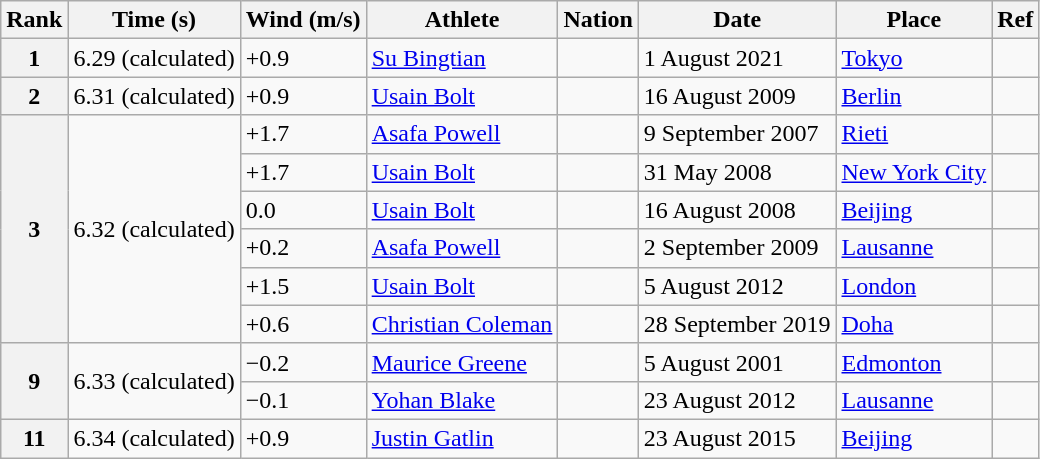<table class="wikitable">
<tr>
<th>Rank</th>
<th>Time (s)</th>
<th>Wind (m/s)</th>
<th>Athlete</th>
<th>Nation</th>
<th>Date</th>
<th>Place</th>
<th>Ref</th>
</tr>
<tr>
<th>1</th>
<td>6.29 (calculated)</td>
<td>+0.9</td>
<td><a href='#'>Su Bingtian</a></td>
<td></td>
<td>1 August 2021</td>
<td><a href='#'>Tokyo</a></td>
<td></td>
</tr>
<tr>
<th>2</th>
<td>6.31 (calculated)</td>
<td>+0.9</td>
<td><a href='#'>Usain Bolt</a></td>
<td></td>
<td>16 August 2009</td>
<td><a href='#'>Berlin</a></td>
<td></td>
</tr>
<tr>
<th rowspan=6>3</th>
<td rowspan=6>6.32 (calculated)</td>
<td>+1.7</td>
<td><a href='#'>Asafa Powell</a></td>
<td></td>
<td>9 September 2007</td>
<td><a href='#'>Rieti</a></td>
<td></td>
</tr>
<tr>
<td>+1.7</td>
<td><a href='#'>Usain Bolt</a></td>
<td></td>
<td>31 May 2008</td>
<td><a href='#'>New York City</a></td>
<td></td>
</tr>
<tr>
<td>0.0</td>
<td><a href='#'>Usain Bolt</a></td>
<td></td>
<td>16 August 2008</td>
<td><a href='#'>Beijing</a></td>
<td></td>
</tr>
<tr>
<td>+0.2</td>
<td><a href='#'>Asafa Powell</a></td>
<td></td>
<td>2 September 2009</td>
<td><a href='#'>Lausanne</a></td>
<td></td>
</tr>
<tr>
<td>+1.5</td>
<td><a href='#'>Usain Bolt</a></td>
<td></td>
<td>5 August 2012</td>
<td><a href='#'>London</a></td>
<td></td>
</tr>
<tr>
<td>+0.6</td>
<td><a href='#'>Christian Coleman</a></td>
<td></td>
<td>28 September 2019</td>
<td><a href='#'>Doha</a></td>
<td></td>
</tr>
<tr>
<th rowspan=2>9</th>
<td rowspan=2>6.33 (calculated)</td>
<td>−0.2</td>
<td><a href='#'>Maurice Greene</a></td>
<td></td>
<td>5 August 2001</td>
<td><a href='#'>Edmonton</a></td>
<td></td>
</tr>
<tr>
<td>−0.1</td>
<td><a href='#'>Yohan Blake</a></td>
<td></td>
<td>23 August 2012</td>
<td><a href='#'>Lausanne</a></td>
<td></td>
</tr>
<tr>
<th>11</th>
<td>6.34 (calculated)</td>
<td>+0.9</td>
<td><a href='#'>Justin Gatlin</a></td>
<td></td>
<td>23 August 2015</td>
<td><a href='#'>Beijing</a></td>
<td></td>
</tr>
</table>
